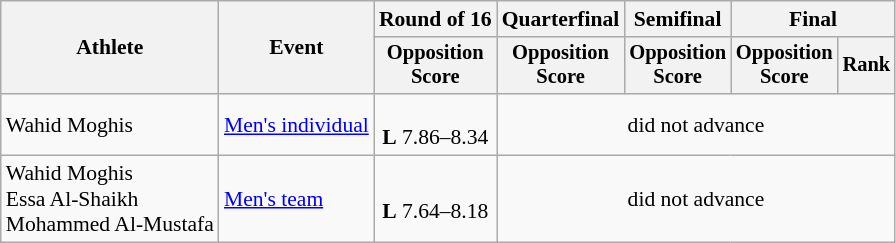<table class=wikitable style=font-size:90%;text-align:center>
<tr>
<th rowspan=2>Athlete</th>
<th rowspan=2>Event</th>
<th>Round of 16</th>
<th>Quarterfinal</th>
<th>Semifinal</th>
<th colspan=2>Final</th>
</tr>
<tr style=font-size:95%>
<th>Opposition<br>Score</th>
<th>Opposition<br>Score</th>
<th>Opposition<br>Score</th>
<th>Opposition<br>Score</th>
<th>Rank</th>
</tr>
<tr>
<td align=left>Wahid Moghis</td>
<td align=left><a href='#'>Men's individual</a></td>
<td><br><strong>L</strong> 7.86–8.34</td>
<td colspan=4>did not advance</td>
</tr>
<tr>
<td align=left>Wahid Moghis<br>Essa Al-Shaikh<br>Mohammed Al-Mustafa</td>
<td align=left><a href='#'>Men's team</a></td>
<td><br><strong>L</strong> 7.64–8.18</td>
<td colspan=4>did not advance</td>
</tr>
</table>
